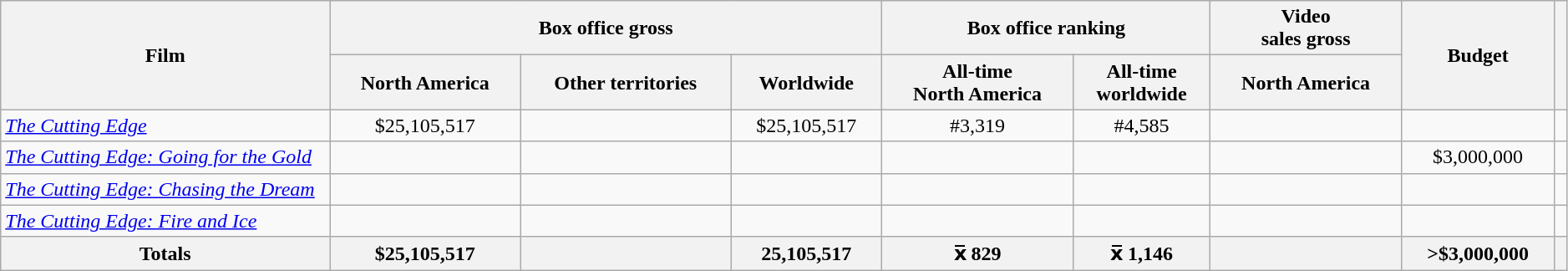<table class="wikitable sortable" width=99% border="1" style="text-align: center;">
<tr>
<th rowspan="2" style="width:21%;">Film</th>
<th colspan="3">Box office gross</th>
<th colspan="2">Box office ranking</th>
<th>Video <br>sales gross</th>
<th rowspan="2">Budget</th>
<th rowspan="2"></th>
</tr>
<tr>
<th>North America</th>
<th>Other territories</th>
<th>Worldwide</th>
<th>All-time <br>North America</th>
<th>All-time <br>worldwide</th>
<th>North America</th>
</tr>
<tr>
<td style="text-align: left;"><em><a href='#'>The Cutting Edge</a></em></td>
<td>$25,105,517</td>
<td></td>
<td>$25,105,517</td>
<td>#3,319</td>
<td>#4,585</td>
<td></td>
<td></td>
<td></td>
</tr>
<tr>
<td style="text-align: left;"><em><a href='#'>The Cutting Edge: Going for the Gold</a></em></td>
<td></td>
<td></td>
<td></td>
<td></td>
<td></td>
<td></td>
<td>$3,000,000</td>
<td></td>
</tr>
<tr>
<td style="text-align: left;"><em><a href='#'>The Cutting Edge: Chasing the Dream</a></em></td>
<td></td>
<td></td>
<td></td>
<td></td>
<td></td>
<td></td>
<td></td>
<td></td>
</tr>
<tr>
<td style="text-align: left;"><em><a href='#'>The Cutting Edge: Fire and Ice</a></em></td>
<td></td>
<td></td>
<td></td>
<td></td>
<td></td>
<td></td>
<td></td>
<td></td>
</tr>
<tr>
<th>Totals</th>
<th>$25,105,517</th>
<th></th>
<th>25,105,517</th>
<th>x̅ 829</th>
<th>x̅ 1,146</th>
<th></th>
<th>>$3,000,000</th>
<th></th>
</tr>
</table>
